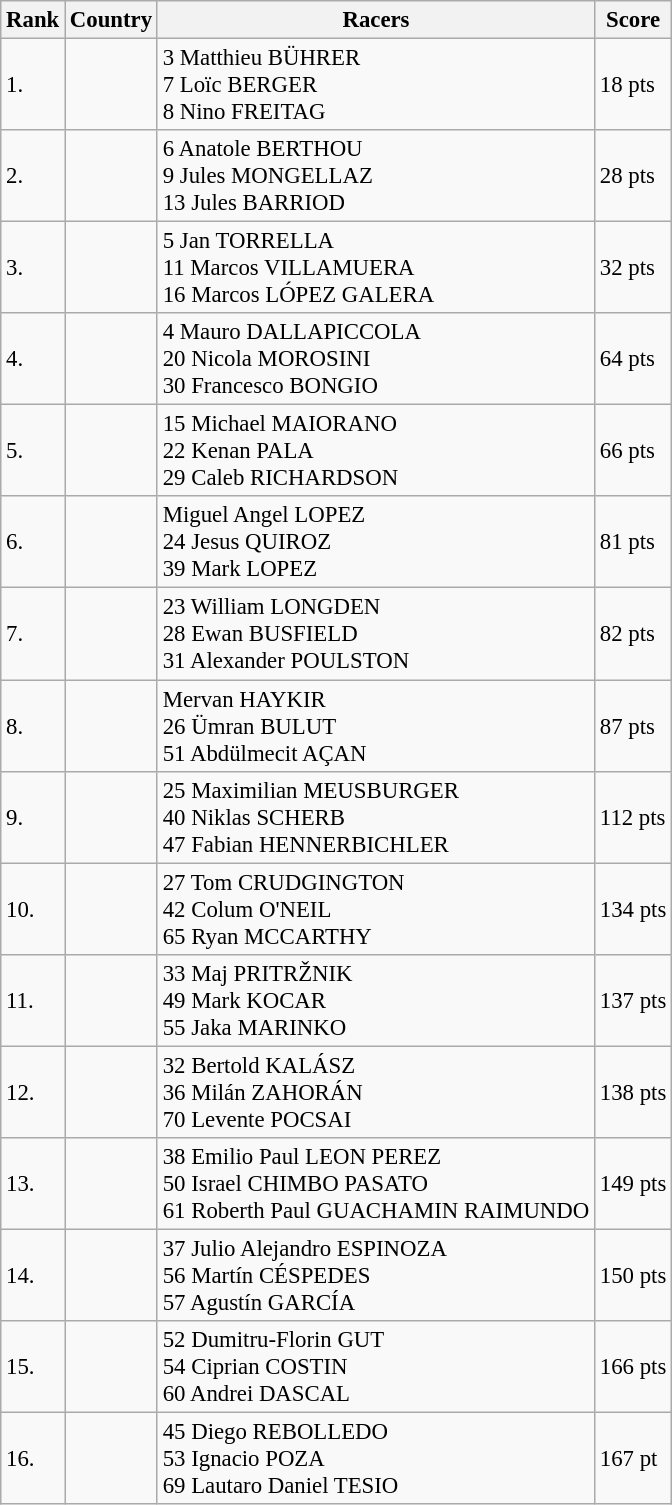<table class="wikitable sortable" style="text-align:left;font-size:95%">
<tr>
<th>Rank</th>
<th>Country</th>
<th>Racers</th>
<th>Score</th>
</tr>
<tr>
<td>1.</td>
<td></td>
<td>3	Matthieu BÜHRER<br>	7	Loïc BERGER<br>	8	Nino FREITAG</td>
<td>18 pts</td>
</tr>
<tr>
<td>2.</td>
<td></td>
<td>6	Anatole BERTHOU<br>	9	Jules MONGELLAZ<br>   13	Jules BARRIOD</td>
<td>28 pts</td>
</tr>
<tr>
<td>3.</td>
<td></td>
<td>5	Jan TORRELLA<br>	11	Marcos VILLAMUERA<br>	16	Marcos LÓPEZ GALERA</td>
<td>32 pts</td>
</tr>
<tr>
<td>4.</td>
<td></td>
<td>4	Mauro DALLAPICCOLA<br>	20	Nicola MOROSINI<br>	30	Francesco BONGIO</td>
<td>64 pts</td>
</tr>
<tr>
<td>5.</td>
<td></td>
<td>15	Michael MAIORANO<br>	22	Kenan PALA<br>	29	Caleb RICHARDSON</td>
<td>66 pts</td>
</tr>
<tr>
<td>6.</td>
<td></td>
<td>Miguel Angel LOPEZ<br>	24	Jesus QUIROZ<br>	39	Mark LOPEZ</td>
<td>81 pts</td>
</tr>
<tr>
<td>7.</td>
<td></td>
<td>23	William LONGDEN<br>	28	Ewan BUSFIELD<br>	31	Alexander POULSTON</td>
<td>82 pts</td>
</tr>
<tr>
<td>8.</td>
<td></td>
<td>Mervan HAYKIR<br>	26	Ümran BULUT<br>	51	Abdülmecit AÇAN</td>
<td>87 pts</td>
</tr>
<tr>
<td>9.</td>
<td></td>
<td>25	Maximilian MEUSBURGER<br>	40	Niklas SCHERB<br>	47	Fabian HENNERBICHLER</td>
<td>112 pts</td>
</tr>
<tr>
<td>10.</td>
<td></td>
<td>27	Tom CRUDGINGTON<br>	42	Colum O'NEIL<br>	65	Ryan MCCARTHY</td>
<td>134 pts</td>
</tr>
<tr>
<td>11.</td>
<td></td>
<td>33	Maj PRITRŽNIK<br>	49	Mark KOCAR<br>	55	Jaka MARINKO</td>
<td>137 pts</td>
</tr>
<tr>
<td>12.</td>
<td></td>
<td>32	Bertold KALÁSZ<br>	36	Milán ZAHORÁN<br>	70	Levente POCSAI</td>
<td>138 pts</td>
</tr>
<tr>
<td>13.</td>
<td></td>
<td>38	Emilio Paul LEON PEREZ<br>	50	Israel CHIMBO PASATO<br>	61	Roberth Paul GUACHAMIN RAIMUNDO</td>
<td>149 pts</td>
</tr>
<tr>
<td>14.</td>
<td></td>
<td>37	Julio Alejandro ESPINOZA<br>	56	Martín CÉSPEDES<br>	57	Agustín GARCÍA</td>
<td>150 pts</td>
</tr>
<tr>
<td>15.</td>
<td></td>
<td>52	Dumitru-Florin GUT<br>	54	Ciprian COSTIN<br>	60	Andrei DASCAL</td>
<td>166 pts</td>
</tr>
<tr>
<td>16.</td>
<td></td>
<td>45	Diego REBOLLEDO<br>	53	Ignacio POZA<br>	69	Lautaro Daniel TESIO</td>
<td>167 pt</td>
</tr>
</table>
